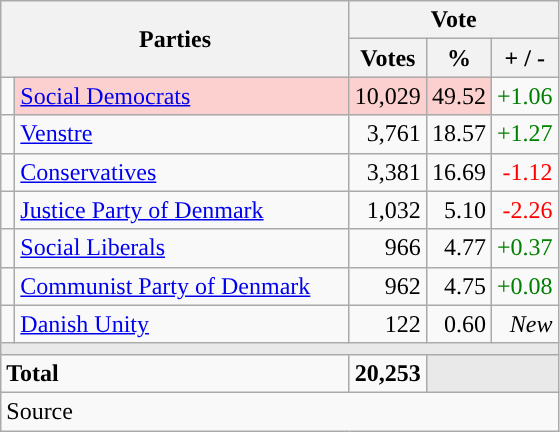<table class="wikitable" style="text-align:right;">
<tr>
<th style="text-align:centre;" rowspan="2" colspan="2" width="225">Parties</th>
<th colspan="3">Vote</th>
</tr>
<tr>
<th width="15">Votes</th>
<th width="15">%</th>
<th width="15">+ / -</th>
</tr>
<tr>
<td width="2" style="color:inherit;background:"></td>
<td bgcolor=#fbd0ce  align="left"><a href='#'>Social Democrats</a></td>
<td bgcolor=#fbd0ce>10,029</td>
<td bgcolor=#fbd0ce>49.52</td>
<td style=color:green;>+1.06</td>
</tr>
<tr>
<td width="2" style="color:inherit;background:"></td>
<td align="left"><a href='#'>Venstre</a></td>
<td>3,761</td>
<td>18.57</td>
<td style=color:green;>+1.27</td>
</tr>
<tr>
<td width="2" style="color:inherit;background:"></td>
<td align="left"><a href='#'>Conservatives</a></td>
<td>3,381</td>
<td>16.69</td>
<td style=color:red;>-1.12</td>
</tr>
<tr>
<td width="2" style="color:inherit;background:"></td>
<td align="left"><a href='#'>Justice Party of Denmark</a></td>
<td>1,032</td>
<td>5.10</td>
<td style=color:red;>-2.26</td>
</tr>
<tr>
<td width="2" style="color:inherit;background:"></td>
<td align="left"><a href='#'>Social Liberals</a></td>
<td>966</td>
<td>4.77</td>
<td style=color:green;>+0.37</td>
</tr>
<tr>
<td width="2" style="color:inherit;background:"></td>
<td align="left"><a href='#'>Communist Party of Denmark</a></td>
<td>962</td>
<td>4.75</td>
<td style=color:green;>+0.08</td>
</tr>
<tr>
<td width="2" style="color:inherit;background:"></td>
<td align="left"><a href='#'>Danish Unity</a></td>
<td>122</td>
<td>0.60</td>
<td><em>New</em></td>
</tr>
<tr>
<td colspan="7" bgcolor="#E9E9E9"></td>
</tr>
<tr>
<td align="left" colspan="2"><strong>Total</strong></td>
<td><strong>20,253</strong></td>
<td bgcolor="#E9E9E9" colspan="2"></td>
</tr>
<tr>
<td align="left" colspan="6">Source</td>
</tr>
</table>
